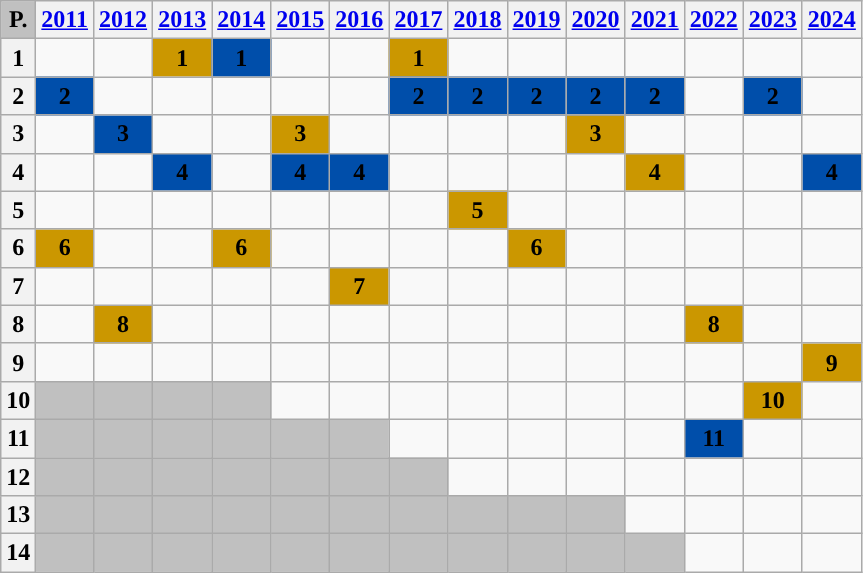<table class="wikitable nowrap" style="text-align: center; font-size:100%">
<tr>
<th style="background:#c0c0c0">P.</th>
<th><a href='#'>2011</a></th>
<th><a href='#'>2012</a></th>
<th><a href='#'>2013</a></th>
<th><a href='#'>2014</a></th>
<th><a href='#'>2015</a></th>
<th><a href='#'>2016</a></th>
<th><a href='#'>2017</a></th>
<th><a href='#'>2018</a></th>
<th><a href='#'>2019</a></th>
<th><a href='#'>2020</a></th>
<th><a href='#'>2021</a></th>
<th><a href='#'>2022</a></th>
<th><a href='#'>2023</a></th>
<th><a href='#'>2024</a></th>
</tr>
<tr>
<th>1</th>
<td></td>
<td></td>
<td style="background-color:#CB9700"><span><strong>1</strong></span></td>
<td style="background-color:#004EAA"><span><strong>1</strong></span></td>
<td></td>
<td></td>
<td style="background-color:#CB9700"><span><strong>1</strong></span></td>
<td></td>
<td></td>
<td></td>
<td></td>
<td></td>
<td></td>
<td></td>
</tr>
<tr>
<th>2</th>
<td style="background-color:#004EAA"><span><strong>2</strong></span></td>
<td></td>
<td></td>
<td></td>
<td></td>
<td></td>
<td style="background-color:#004EAA"><span><strong>2</strong></span></td>
<td style="background-color:#004EAA"><span><strong>2</strong></span></td>
<td style="background-color:#004EAA"><span><strong>2</strong></span></td>
<td style="background-color:#004EAA"><span><strong>2</strong></span></td>
<td style="background-color:#004EAA"><span><strong>2</strong></span></td>
<td></td>
<td style="background-color:#004EAA"><span><strong>2</strong></span></td>
<td></td>
</tr>
<tr>
<th>3</th>
<td></td>
<td style="background-color:#004EAA"><span><strong>3</strong></span></td>
<td></td>
<td></td>
<td style="background-color:#CB9700"><span><strong>3</strong></span></td>
<td></td>
<td></td>
<td></td>
<td></td>
<td style="background-color:#CB9700"><span><strong>3</strong></span></td>
<td></td>
<td></td>
<td></td>
<td></td>
</tr>
<tr>
<th>4</th>
<td></td>
<td></td>
<td style="background-color:#004EAA"><span><strong>4</strong></span></td>
<td></td>
<td style="background-color:#004EAA"><span><strong>4</strong></span></td>
<td style="background-color:#004EAA"><span><strong>4</strong></span></td>
<td></td>
<td></td>
<td></td>
<td></td>
<td style="background-color:#CB9700"><span><strong>4</strong></span></td>
<td></td>
<td></td>
<td style="background-color:#004EAA"><span><strong>4</strong></span></td>
</tr>
<tr>
<th>5</th>
<td></td>
<td></td>
<td></td>
<td></td>
<td></td>
<td></td>
<td></td>
<td style="background-color:#CB9700"><span><strong>5</strong></span></td>
<td></td>
<td></td>
<td></td>
<td></td>
<td></td>
<td></td>
</tr>
<tr>
<th>6</th>
<td style="background-color:#CB9700"><span><strong>6</strong></span></td>
<td></td>
<td></td>
<td style="background-color:#CB9700"><span><strong>6</strong></span></td>
<td></td>
<td></td>
<td></td>
<td></td>
<td style="background-color:#CB9700"><span><strong>6</strong></span></td>
<td></td>
<td></td>
<td></td>
<td></td>
<td></td>
</tr>
<tr>
<th>7</th>
<td></td>
<td></td>
<td></td>
<td></td>
<td></td>
<td style="background-color:#CB9700"><span><strong>7</strong></span></td>
<td></td>
<td></td>
<td></td>
<td></td>
<td></td>
<td></td>
<td></td>
<td></td>
</tr>
<tr>
<th>8</th>
<td></td>
<td style="background-color:#CB9700"><span><strong>8</strong></span></td>
<td></td>
<td></td>
<td></td>
<td></td>
<td></td>
<td></td>
<td></td>
<td></td>
<td></td>
<td style="background-color:#CB9700"><span><strong>8</strong></span></td>
<td></td>
<td></td>
</tr>
<tr>
<th>9</th>
<td></td>
<td></td>
<td></td>
<td></td>
<td></td>
<td></td>
<td></td>
<td></td>
<td></td>
<td></td>
<td></td>
<td></td>
<td></td>
<td style="background-color:#CB9700"><span><strong>9</strong></span></td>
</tr>
<tr>
<th>10</th>
<td style="background:#c0c0c0"></td>
<td style="background:#c0c0c0"></td>
<td style="background:#c0c0c0"></td>
<td style="background:#c0c0c0"></td>
<td></td>
<td></td>
<td></td>
<td></td>
<td></td>
<td></td>
<td></td>
<td></td>
<td style="background-color:#CB9700"><span><strong>10</strong></span></td>
<td></td>
</tr>
<tr>
<th>11</th>
<td style="background:#c0c0c0"></td>
<td style="background:#c0c0c0"></td>
<td style="background:#c0c0c0"></td>
<td style="background:#c0c0c0"></td>
<td style="background:#c0c0c0"></td>
<td style="background:#c0c0c0"></td>
<td></td>
<td></td>
<td></td>
<td></td>
<td></td>
<td style="background-color:#004EAA"><span><strong>11</strong></span></td>
<td></td>
<td></td>
</tr>
<tr>
<th>12</th>
<td style="background:#c0c0c0"></td>
<td style="background:#c0c0c0"></td>
<td style="background:#c0c0c0"></td>
<td style="background:#c0c0c0"></td>
<td style="background:#c0c0c0"></td>
<td style="background:#c0c0c0"></td>
<td style="background:#c0c0c0"></td>
<td></td>
<td></td>
<td></td>
<td></td>
<td></td>
<td></td>
<td></td>
</tr>
<tr>
<th>13</th>
<td style="background:#c0c0c0"></td>
<td style="background:#c0c0c0"></td>
<td style="background:#c0c0c0"></td>
<td style="background:#c0c0c0"></td>
<td style="background:#c0c0c0"></td>
<td style="background:#c0c0c0"></td>
<td style="background:#c0c0c0"></td>
<td style="background:#c0c0c0"></td>
<td style="background:#c0c0c0"></td>
<td style="background:#c0c0c0"></td>
<td></td>
<td></td>
<td></td>
<td></td>
</tr>
<tr>
<th>14</th>
<td style="background:#c0c0c0"></td>
<td style="background:#c0c0c0"></td>
<td style="background:#c0c0c0"></td>
<td style="background:#c0c0c0"></td>
<td style="background:#c0c0c0"></td>
<td style="background:#c0c0c0"></td>
<td style="background:#c0c0c0"></td>
<td style="background:#c0c0c0"></td>
<td style="background:#c0c0c0"></td>
<td style="background:#c0c0c0"></td>
<td style="background:#c0c0c0"></td>
<td></td>
<td></td>
<td></td>
</tr>
</table>
